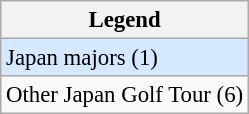<table class="wikitable" style="font-size:95%;">
<tr>
<th>Legend</th>
</tr>
<tr style="background:#D6E8FF;">
<td>Japan majors (1)</td>
</tr>
<tr>
<td>Other Japan Golf Tour (6)</td>
</tr>
</table>
